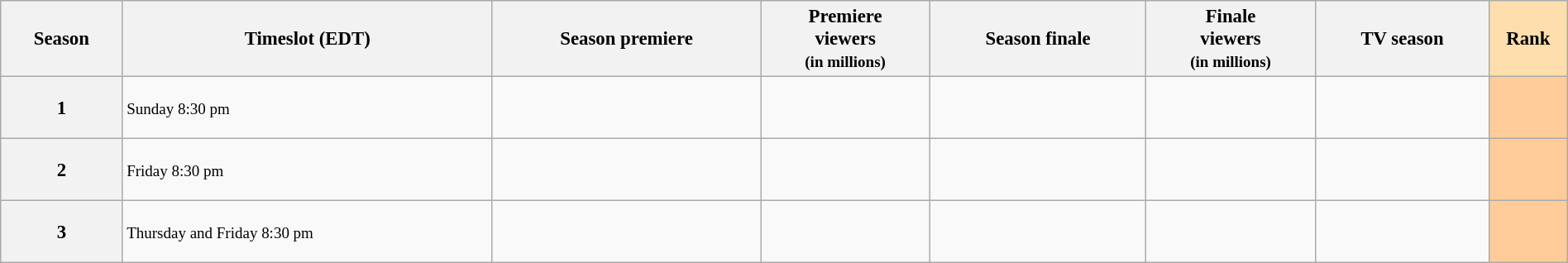<table class="wikitable"  style="font-size:95%; width:100%;">
<tr>
<th>Season</th>
<th>Timeslot (EDT)</th>
<th>Season premiere</th>
<th>Premiere<br>viewers<br><small>(in millions)</small></th>
<th>Season finale</th>
<th>Finale<br>viewers<br><small>(in millions)</small></th>
<th>TV season</th>
<th style="width:5%; background:#ffdead;">Rank</th>
</tr>
<tr style="height:50px;">
<th>1</th>
<td style="text-align:left"><small>Sunday 8:30 pm</small></td>
<td></td>
<td></td>
<td></td>
<td></td>
<td></td>
<td style="background:#fc9;"></td>
</tr>
<tr style="height:50px;">
<th>2</th>
<td style="text-align:left"><small>Friday 8:30 pm</small></td>
<td></td>
<td></td>
<td></td>
<td></td>
<td></td>
<td style="background:#fc9;"></td>
</tr>
<tr style="height:50px;">
<th>3</th>
<td style="text-align:left"><small>Thursday and Friday 8:30 pm</small></td>
<td></td>
<td></td>
<td></td>
<td></td>
<td></td>
<td style="background:#fc9;"></td>
</tr>
</table>
